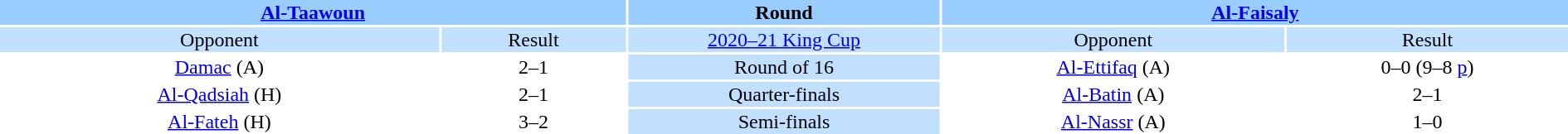<table width="100%" style="text-align:center">
<tr valign=top bgcolor=#99ccff>
<th colspan=2 style="width:40%"><a href='#'>Al-Taawoun</a></th>
<th><strong>Round</strong></th>
<th colspan=2 style="width:40%"><a href='#'>Al-Faisaly</a></th>
</tr>
<tr valign=top bgcolor=#c1e0ff>
<td>Opponent</td>
<td>Result</td>
<td bgcolor=#c1e0ff><a href='#'>2020–21 King Cup</a></td>
<td>Opponent</td>
<td>Result</td>
</tr>
<tr>
<td><a href='#'>Damac</a> (A)</td>
<td>2–1</td>
<td bgcolor=#c1e0ff>Round of 16</td>
<td><a href='#'>Al-Ettifaq</a> (A)</td>
<td>0–0 (9–8 <a href='#'>p</a>)</td>
</tr>
<tr>
<td><a href='#'>Al-Qadsiah</a> (H)</td>
<td>2–1</td>
<td bgcolor=#c1e0ff>Quarter-finals</td>
<td><a href='#'>Al-Batin</a> (A)</td>
<td>2–1</td>
</tr>
<tr>
<td><a href='#'>Al-Fateh</a> (H)</td>
<td>3–2</td>
<td bgcolor=#c1e0ff>Semi-finals</td>
<td><a href='#'>Al-Nassr</a> (A)</td>
<td>1–0</td>
</tr>
</table>
